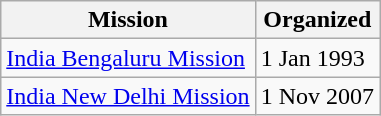<table class="wikitable">
<tr>
<th>Mission</th>
<th>Organized</th>
</tr>
<tr>
<td><a href='#'>India Bengaluru Mission</a></td>
<td>1 Jan 1993</td>
</tr>
<tr>
<td><a href='#'>India New Delhi Mission</a></td>
<td>1 Nov 2007</td>
</tr>
</table>
